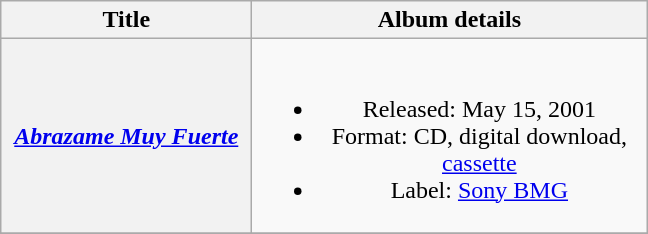<table class="wikitable plainrowheaders" style="text-align:center;">
<tr>
<th scope="col" style="width:10em;">Title</th>
<th scope="col" style="width:16em;">Album details</th>
</tr>
<tr>
<th scope="row"><em><a href='#'>Abrazame Muy Fuerte</a></em></th>
<td><br><ul><li>Released: May 15, 2001</li><li>Format: CD, digital download, <a href='#'>cassette</a></li><li>Label: <a href='#'>Sony BMG</a></li></ul></td>
</tr>
<tr>
</tr>
</table>
